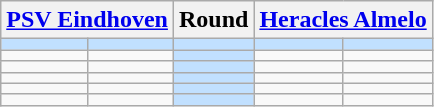<table class="wikitable">
<tr>
<th colspan="2"><a href='#'>PSV Eindhoven</a></th>
<th>Round</th>
<th colspan="2"><a href='#'>Heracles Almelo</a></th>
</tr>
<tr>
<td style="background:#c1e0ff"></td>
<td style="background:#c1e0ff"></td>
<td style="background:#c1e0ff"></td>
<td style="background:#c1e0ff"></td>
<td style="background:#c1e0ff"></td>
</tr>
<tr>
<td></td>
<td></td>
<td style="background:#c1e0ff"></td>
<td></td>
<td></td>
</tr>
<tr>
<td></td>
<td></td>
<td style="background:#c1e0ff"></td>
<td></td>
<td></td>
</tr>
<tr>
<td></td>
<td></td>
<td style="background:#c1e0ff"></td>
<td></td>
<td></td>
</tr>
<tr>
<td></td>
<td></td>
<td style="background:#c1e0ff"></td>
<td></td>
<td></td>
</tr>
<tr>
<td></td>
<td></td>
<td style="background:#c1e0ff"></td>
<td></td>
<td></td>
</tr>
</table>
